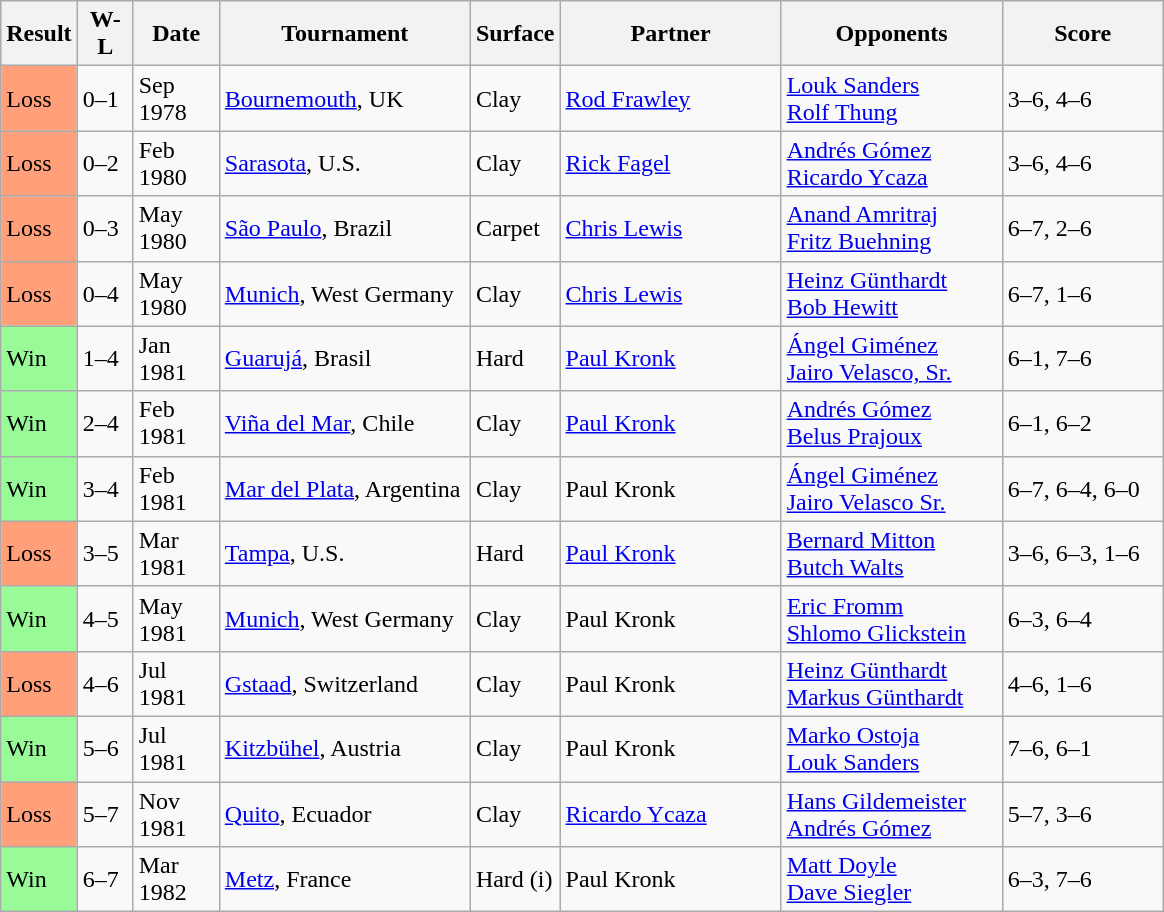<table class="sortable wikitable">
<tr>
<th style="width:40px">Result</th>
<th style="width:30px" class="unsortable">W-L</th>
<th style="width:50px">Date</th>
<th style="width:160px">Tournament</th>
<th style="width:50px">Surface</th>
<th style="width:140px">Partner</th>
<th style="width:140px">Opponents</th>
<th style="width:100px" class="unsortable">Score</th>
</tr>
<tr>
<td style="background:#ffa07a;">Loss</td>
<td>0–1</td>
<td>Sep 1978</td>
<td><a href='#'>Bournemouth</a>, UK</td>
<td>Clay</td>
<td> <a href='#'>Rod Frawley</a></td>
<td> <a href='#'>Louk Sanders</a> <br>  <a href='#'>Rolf Thung</a></td>
<td>3–6, 4–6</td>
</tr>
<tr>
<td style="background:#ffa07a;">Loss</td>
<td>0–2</td>
<td>Feb 1980</td>
<td><a href='#'>Sarasota</a>, U.S.</td>
<td>Clay</td>
<td> <a href='#'>Rick Fagel</a></td>
<td> <a href='#'>Andrés Gómez</a> <br>  <a href='#'>Ricardo Ycaza</a></td>
<td>3–6, 4–6</td>
</tr>
<tr>
<td style="background:#ffa07a;">Loss</td>
<td>0–3</td>
<td>May 1980</td>
<td><a href='#'>São Paulo</a>, Brazil</td>
<td>Carpet</td>
<td> <a href='#'>Chris Lewis</a></td>
<td> <a href='#'>Anand Amritraj</a> <br>  <a href='#'>Fritz Buehning</a></td>
<td>6–7, 2–6</td>
</tr>
<tr>
<td style="background:#ffa07a;">Loss</td>
<td>0–4</td>
<td>May 1980</td>
<td><a href='#'>Munich</a>, West Germany</td>
<td>Clay</td>
<td> <a href='#'>Chris Lewis</a></td>
<td> <a href='#'>Heinz Günthardt</a> <br>  <a href='#'>Bob Hewitt</a></td>
<td>6–7, 1–6</td>
</tr>
<tr>
<td style="background:#98fb98;">Win</td>
<td>1–4</td>
<td>Jan 1981</td>
<td><a href='#'>Guarujá</a>, Brasil</td>
<td>Hard</td>
<td> <a href='#'>Paul Kronk</a></td>
<td> <a href='#'>Ángel Giménez</a> <br>  <a href='#'>Jairo Velasco, Sr.</a></td>
<td>6–1, 7–6</td>
</tr>
<tr>
<td style="background:#98fb98;">Win</td>
<td>2–4</td>
<td>Feb 1981</td>
<td><a href='#'>Viña del Mar</a>, Chile</td>
<td>Clay</td>
<td> <a href='#'>Paul Kronk</a></td>
<td> <a href='#'>Andrés Gómez</a> <br>  <a href='#'>Belus Prajoux</a></td>
<td>6–1, 6–2</td>
</tr>
<tr>
<td style="background:#98fb98;">Win</td>
<td>3–4</td>
<td>Feb 1981</td>
<td><a href='#'>Mar del Plata</a>, Argentina</td>
<td>Clay</td>
<td> Paul Kronk</td>
<td> <a href='#'>Ángel Giménez</a> <br>  <a href='#'>Jairo Velasco Sr.</a></td>
<td>6–7, 6–4, 6–0</td>
</tr>
<tr>
<td style="background:#ffa07a;">Loss</td>
<td>3–5</td>
<td>Mar 1981</td>
<td><a href='#'>Tampa</a>, U.S.</td>
<td>Hard</td>
<td> <a href='#'>Paul Kronk</a></td>
<td> <a href='#'>Bernard Mitton</a> <br>  <a href='#'>Butch Walts</a></td>
<td>3–6, 6–3, 1–6</td>
</tr>
<tr>
<td style="background:#98fb98;">Win</td>
<td>4–5</td>
<td>May 1981</td>
<td><a href='#'>Munich</a>, West Germany</td>
<td>Clay</td>
<td> Paul Kronk</td>
<td> <a href='#'>Eric Fromm</a> <br>  <a href='#'>Shlomo Glickstein</a></td>
<td>6–3, 6–4</td>
</tr>
<tr>
<td style="background:#ffa07a;">Loss</td>
<td>4–6</td>
<td>Jul 1981</td>
<td><a href='#'>Gstaad</a>, Switzerland</td>
<td>Clay</td>
<td> Paul Kronk</td>
<td> <a href='#'>Heinz Günthardt</a> <br>  <a href='#'>Markus Günthardt</a></td>
<td>4–6, 1–6</td>
</tr>
<tr>
<td style="background:#98fb98;">Win</td>
<td>5–6</td>
<td>Jul 1981</td>
<td><a href='#'>Kitzbühel</a>, Austria</td>
<td>Clay</td>
<td> Paul Kronk</td>
<td> <a href='#'>Marko Ostoja</a> <br>  <a href='#'>Louk Sanders</a></td>
<td>7–6, 6–1</td>
</tr>
<tr>
<td style="background:#ffa07a;">Loss</td>
<td>5–7</td>
<td>Nov 1981</td>
<td><a href='#'>Quito</a>, Ecuador</td>
<td>Clay</td>
<td> <a href='#'>Ricardo Ycaza</a></td>
<td> <a href='#'>Hans Gildemeister</a> <br>  <a href='#'>Andrés Gómez</a></td>
<td>5–7, 3–6</td>
</tr>
<tr>
<td style="background:#98fb98;">Win</td>
<td>6–7</td>
<td>Mar 1982</td>
<td><a href='#'>Metz</a>, France</td>
<td>Hard (i)</td>
<td> Paul Kronk</td>
<td> <a href='#'>Matt Doyle</a> <br>  <a href='#'>Dave Siegler</a></td>
<td>6–3, 7–6</td>
</tr>
</table>
